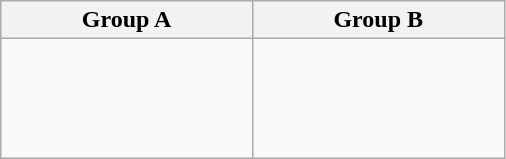<table class="wikitable">
<tr>
<th width=20%>Group A</th>
<th width=20%>Group B</th>
</tr>
<tr>
<td valign="top"><br><br>
<br>
<br></td>
<td valign="top"><br><br>
<br>
<br></td>
</tr>
</table>
